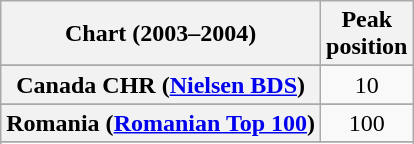<table class="wikitable sortable plainrowheaders" style="text-align:center">
<tr>
<th scope="col">Chart (2003–2004)</th>
<th scope="col">Peak<br>position</th>
</tr>
<tr>
</tr>
<tr>
<th scope="row">Canada CHR (<a href='#'>Nielsen BDS</a>)</th>
<td>10</td>
</tr>
<tr>
</tr>
<tr>
<th scope="row">Romania (<a href='#'>Romanian Top 100</a>)</th>
<td>100</td>
</tr>
<tr>
</tr>
<tr>
</tr>
<tr>
</tr>
<tr>
</tr>
<tr>
</tr>
<tr>
</tr>
</table>
